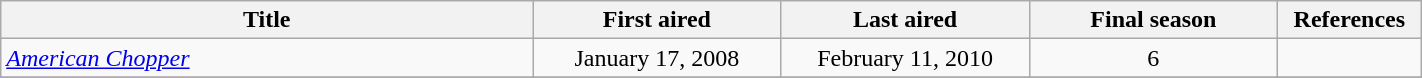<table class="wikitable plainrowheaders sortable" style="width:75%;text-align:center;">
<tr>
<th scope="col" style="width:30%;">Title</th>
<th scope="col" style="width:14%;">First aired</th>
<th scope="col" style="width:14%;">Last aired</th>
<th scope="col" style="width:14%;">Final season</th>
<th scope="col" style="width:6%;">References</th>
</tr>
<tr>
<td scope="row" style="text-align:left;"><em><a href='#'>American Chopper</a></em></td>
<td>January 17, 2008</td>
<td>February 11, 2010</td>
<td>6</td>
<td></td>
</tr>
<tr>
</tr>
</table>
